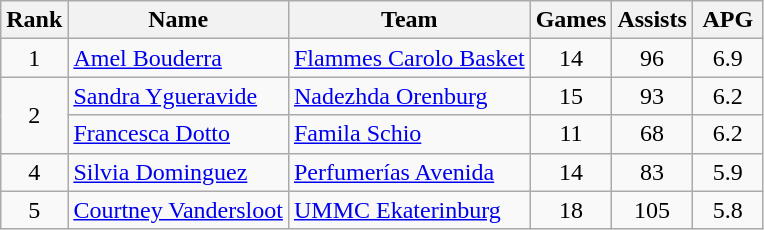<table class="wikitable" style="text-align: center;">
<tr>
<th>Rank</th>
<th>Name</th>
<th>Team</th>
<th>Games</th>
<th>Assists</th>
<th width=40>APG</th>
</tr>
<tr>
<td>1</td>
<td align=left> <a href='#'>Amel Bouderra</a></td>
<td align=left> <a href='#'>Flammes Carolo Basket</a></td>
<td>14</td>
<td>96</td>
<td>6.9</td>
</tr>
<tr>
<td rowspan=2>2</td>
<td align=left> <a href='#'>Sandra Ygueravide</a></td>
<td align=left> <a href='#'>Nadezhda Orenburg</a></td>
<td>15</td>
<td>93</td>
<td>6.2</td>
</tr>
<tr>
<td align=left> <a href='#'>Francesca Dotto</a></td>
<td align=left> <a href='#'>Famila Schio</a></td>
<td>11</td>
<td>68</td>
<td>6.2</td>
</tr>
<tr>
<td>4</td>
<td align=left> <a href='#'>Silvia Dominguez</a></td>
<td align=left> <a href='#'>Perfumerías Avenida</a></td>
<td>14</td>
<td>83</td>
<td>5.9</td>
</tr>
<tr>
<td>5</td>
<td align=left> <a href='#'>Courtney Vandersloot</a></td>
<td align=left> <a href='#'>UMMC Ekaterinburg</a></td>
<td>18</td>
<td>105</td>
<td>5.8</td>
</tr>
</table>
